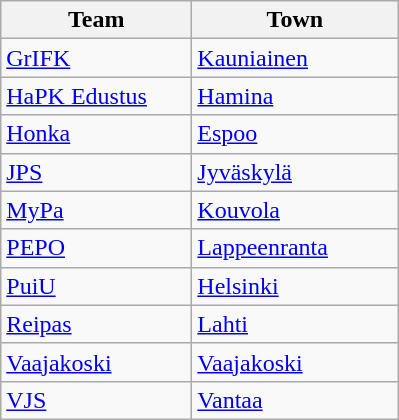<table class="wikitable sortable" style="text-align: left;">
<tr>
<th width=120>Team</th>
<th width=130>Town</th>
</tr>
<tr>
<td><a href='#'>GrIFK</a></td>
<td><a href='#'>Kauniainen</a></td>
</tr>
<tr>
<td><a href='#'>HaPK Edustus</a></td>
<td><a href='#'>Hamina</a></td>
</tr>
<tr>
<td><a href='#'>Honka</a></td>
<td><a href='#'>Espoo</a></td>
</tr>
<tr>
<td><a href='#'>JPS</a></td>
<td><a href='#'>Jyväskylä</a></td>
</tr>
<tr>
<td><a href='#'>MyPa</a></td>
<td><a href='#'>Kouvola</a></td>
</tr>
<tr>
<td><a href='#'>PEPO</a></td>
<td><a href='#'>Lappeenranta</a></td>
</tr>
<tr>
<td><a href='#'>PuiU</a></td>
<td><a href='#'>Helsinki</a></td>
</tr>
<tr>
<td><a href='#'>Reipas</a></td>
<td><a href='#'>Lahti</a></td>
</tr>
<tr>
<td><a href='#'>Vaajakoski</a></td>
<td><a href='#'>Vaajakoski</a></td>
</tr>
<tr>
<td><a href='#'>VJS</a></td>
<td><a href='#'>Vantaa</a></td>
</tr>
</table>
